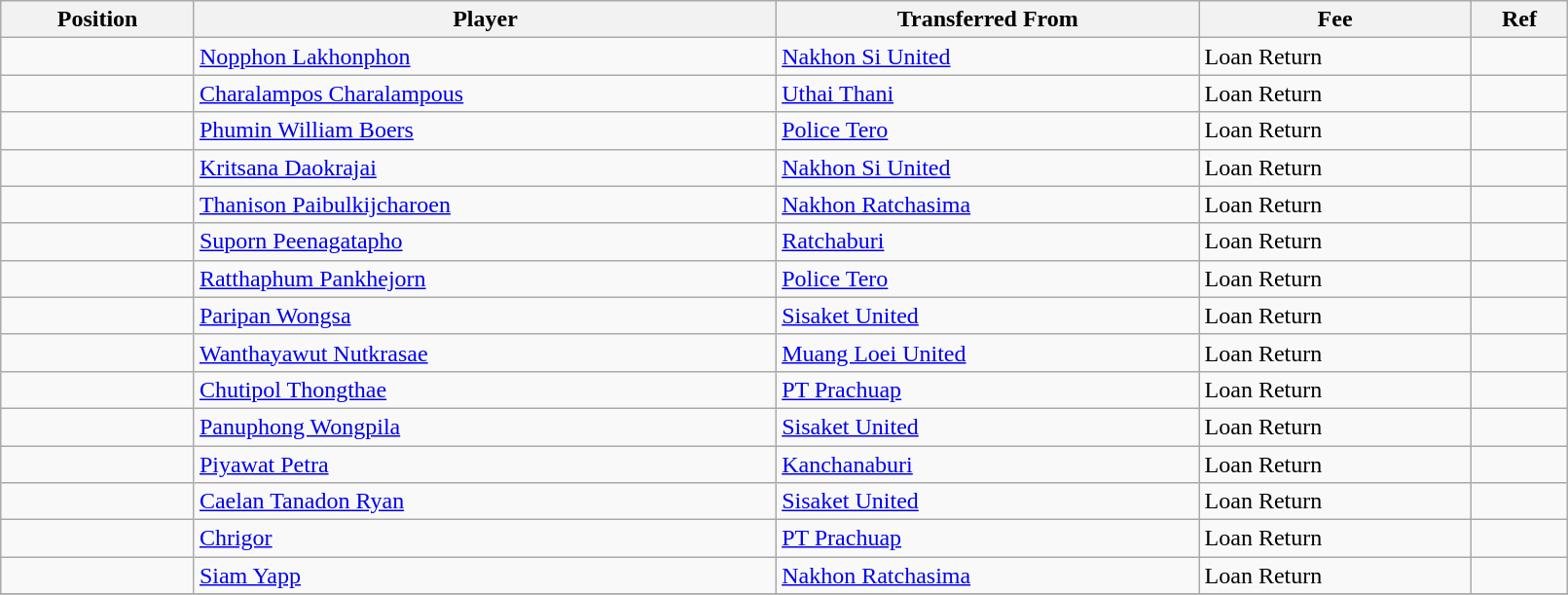<table class="wikitable sortable" style="width:85%; text-align:center; font-size:100%; text-align:left;">
<tr>
<th>Position</th>
<th>Player</th>
<th>Transferred From</th>
<th>Fee</th>
<th>Ref</th>
</tr>
<tr>
<td></td>
<td> <a href='#'>Nopphon Lakhonphon</a></td>
<td> <a href='#'>Nakhon Si United</a></td>
<td>Loan Return</td>
<td></td>
</tr>
<tr>
<td></td>
<td> <a href='#'>Charalampos Charalampous</a></td>
<td> <a href='#'>Uthai Thani</a></td>
<td>Loan Return</td>
<td></td>
</tr>
<tr>
<td></td>
<td> <a href='#'>Phumin William Boers</a></td>
<td> <a href='#'>Police Tero</a></td>
<td>Loan Return</td>
<td></td>
</tr>
<tr>
<td></td>
<td> <a href='#'>Kritsana Daokrajai</a></td>
<td> <a href='#'>Nakhon Si United</a></td>
<td>Loan Return</td>
<td></td>
</tr>
<tr>
<td></td>
<td> <a href='#'>Thanison Paibulkijcharoen</a></td>
<td> <a href='#'>Nakhon Ratchasima</a></td>
<td>Loan Return</td>
<td></td>
</tr>
<tr>
<td></td>
<td> <a href='#'>Suporn Peenagatapho</a></td>
<td> <a href='#'>Ratchaburi</a></td>
<td>Loan Return</td>
<td></td>
</tr>
<tr>
<td></td>
<td> <a href='#'>Ratthaphum Pankhejorn</a></td>
<td> <a href='#'>Police Tero</a></td>
<td>Loan Return</td>
<td></td>
</tr>
<tr>
<td></td>
<td> <a href='#'>Paripan Wongsa</a></td>
<td> <a href='#'>Sisaket United</a></td>
<td>Loan Return</td>
<td></td>
</tr>
<tr>
<td></td>
<td> <a href='#'>Wanthayawut Nutkrasae</a></td>
<td> <a href='#'>Muang Loei United</a></td>
<td>Loan Return</td>
<td></td>
</tr>
<tr>
<td></td>
<td> <a href='#'>Chutipol Thongthae</a></td>
<td> <a href='#'>PT Prachuap</a></td>
<td>Loan Return</td>
<td></td>
</tr>
<tr>
<td></td>
<td> <a href='#'>Panuphong Wongpila</a></td>
<td> <a href='#'>Sisaket United</a></td>
<td>Loan Return</td>
<td></td>
</tr>
<tr>
<td></td>
<td> <a href='#'>Piyawat Petra</a></td>
<td> <a href='#'>Kanchanaburi</a></td>
<td>Loan Return</td>
<td></td>
</tr>
<tr>
<td></td>
<td> <a href='#'>Caelan Tanadon Ryan</a></td>
<td> <a href='#'>Sisaket United</a></td>
<td>Loan Return</td>
<td></td>
</tr>
<tr>
<td></td>
<td> <a href='#'>Chrigor</a></td>
<td> <a href='#'>PT Prachuap</a></td>
<td>Loan Return</td>
<td></td>
</tr>
<tr>
<td></td>
<td> <a href='#'>Siam Yapp</a></td>
<td> <a href='#'>Nakhon Ratchasima</a></td>
<td>Loan Return</td>
<td></td>
</tr>
<tr>
</tr>
</table>
